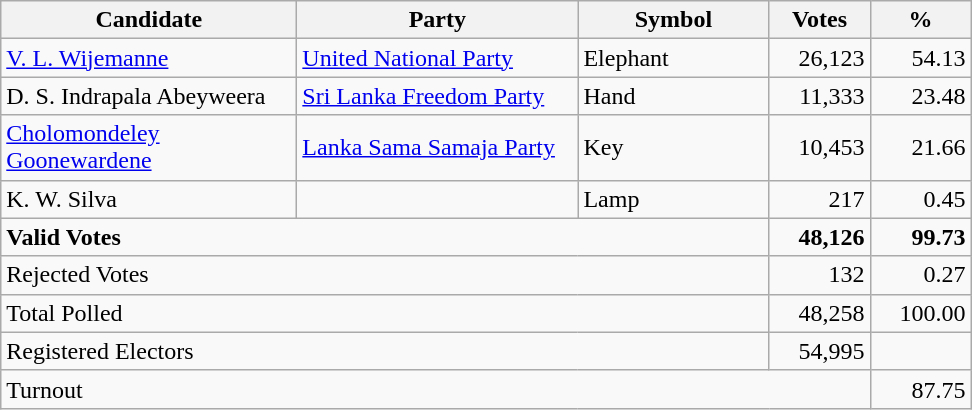<table class="wikitable" border="1" style="text-align:right;">
<tr>
<th align=left width="190">Candidate</th>
<th align=left width="180">Party</th>
<th align=left width="120">Symbol</th>
<th align=left width="60">Votes</th>
<th align=left width="60">%</th>
</tr>
<tr>
<td align=left><a href='#'>V. L. Wijemanne</a></td>
<td align=left><a href='#'>United National Party</a></td>
<td align=left>Elephant</td>
<td>26,123</td>
<td>54.13</td>
</tr>
<tr>
<td align=left>D. S. Indrapala Abeyweera</td>
<td align=left><a href='#'>Sri Lanka Freedom Party</a></td>
<td align=left>Hand</td>
<td>11,333</td>
<td>23.48</td>
</tr>
<tr>
<td align=left><a href='#'>Cholomondeley Goonewardene</a></td>
<td align=left><a href='#'>Lanka Sama Samaja Party</a></td>
<td align=left>Key</td>
<td>10,453</td>
<td>21.66</td>
</tr>
<tr>
<td align=left>K. W. Silva</td>
<td></td>
<td align=left>Lamp</td>
<td>217</td>
<td>0.45</td>
</tr>
<tr>
<td align=left colspan=3><strong>Valid Votes</strong></td>
<td><strong>48,126</strong></td>
<td><strong>99.73</strong></td>
</tr>
<tr>
<td align=left colspan=3>Rejected Votes</td>
<td>132</td>
<td>0.27</td>
</tr>
<tr>
<td align=left colspan=3>Total Polled</td>
<td>48,258</td>
<td>100.00</td>
</tr>
<tr>
<td align=left colspan=3>Registered Electors</td>
<td>54,995</td>
<td></td>
</tr>
<tr>
<td align=left colspan=4>Turnout</td>
<td>87.75</td>
</tr>
</table>
